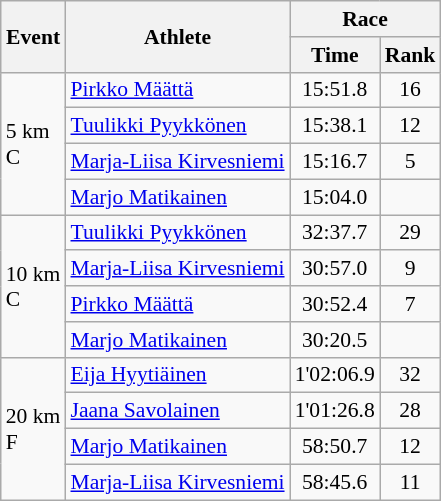<table class="wikitable" border="1" style="font-size:90%">
<tr>
<th rowspan=2>Event</th>
<th rowspan=2>Athlete</th>
<th colspan=2>Race</th>
</tr>
<tr>
<th>Time</th>
<th>Rank</th>
</tr>
<tr>
<td rowspan=4>5 km <br> C</td>
<td><a href='#'>Pirkko Määttä</a></td>
<td align=center>15:51.8</td>
<td align=center>16</td>
</tr>
<tr>
<td><a href='#'>Tuulikki Pyykkönen</a></td>
<td align=center>15:38.1</td>
<td align=center>12</td>
</tr>
<tr>
<td><a href='#'>Marja-Liisa Kirvesniemi</a></td>
<td align=center>15:16.7</td>
<td align=center>5</td>
</tr>
<tr>
<td><a href='#'>Marjo Matikainen</a></td>
<td align=center>15:04.0</td>
<td align=center></td>
</tr>
<tr>
<td rowspan=4>10 km <br> C</td>
<td><a href='#'>Tuulikki Pyykkönen</a></td>
<td align=center>32:37.7</td>
<td align=center>29</td>
</tr>
<tr>
<td><a href='#'>Marja-Liisa Kirvesniemi</a></td>
<td align=center>30:57.0</td>
<td align=center>9</td>
</tr>
<tr>
<td><a href='#'>Pirkko Määttä</a></td>
<td align=center>30:52.4</td>
<td align=center>7</td>
</tr>
<tr>
<td><a href='#'>Marjo Matikainen</a></td>
<td align=center>30:20.5</td>
<td align=center></td>
</tr>
<tr>
<td rowspan=4>20 km <br> F</td>
<td><a href='#'>Eija Hyytiäinen</a></td>
<td align=center>1'02:06.9</td>
<td align=center>32</td>
</tr>
<tr>
<td><a href='#'>Jaana Savolainen</a></td>
<td align=center>1'01:26.8</td>
<td align=center>28</td>
</tr>
<tr>
<td><a href='#'>Marjo Matikainen</a></td>
<td align=center>58:50.7</td>
<td align=center>12</td>
</tr>
<tr>
<td><a href='#'>Marja-Liisa Kirvesniemi</a></td>
<td align=center>58:45.6</td>
<td align=center>11</td>
</tr>
</table>
